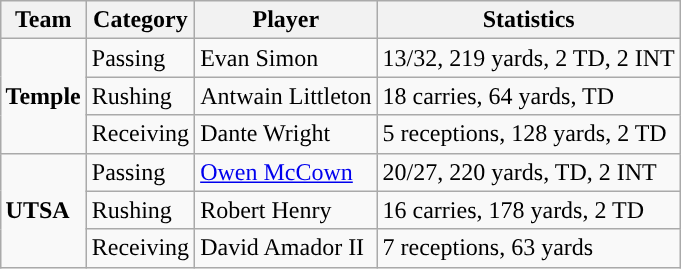<table class="wikitable" style="float: right;">
<tr>
<th>Team</th>
<th>Category</th>
<th>Player</th>
<th>Statistics</th>
</tr>
<tr>
<td rowspan=3><strong>Temple</strong></td>
<td>Passing</td>
<td>Evan Simon</td>
<td>13/32, 219 yards, 2 TD, 2 INT</td>
</tr>
<tr>
<td>Rushing</td>
<td>Antwain Littleton</td>
<td>18 carries, 64 yards, TD</td>
</tr>
<tr>
<td>Receiving</td>
<td>Dante Wright</td>
<td>5 receptions, 128 yards, 2 TD</td>
</tr>
<tr>
<td rowspan=3><strong>UTSA</strong></td>
<td>Passing</td>
<td><a href='#'>Owen McCown</a></td>
<td>20/27, 220 yards, TD, 2 INT</td>
</tr>
<tr>
<td>Rushing</td>
<td>Robert Henry</td>
<td>16 carries, 178 yards, 2 TD</td>
</tr>
<tr>
<td>Receiving</td>
<td>David Amador II</td>
<td>7 receptions, 63 yards</td>
</tr>
</table>
